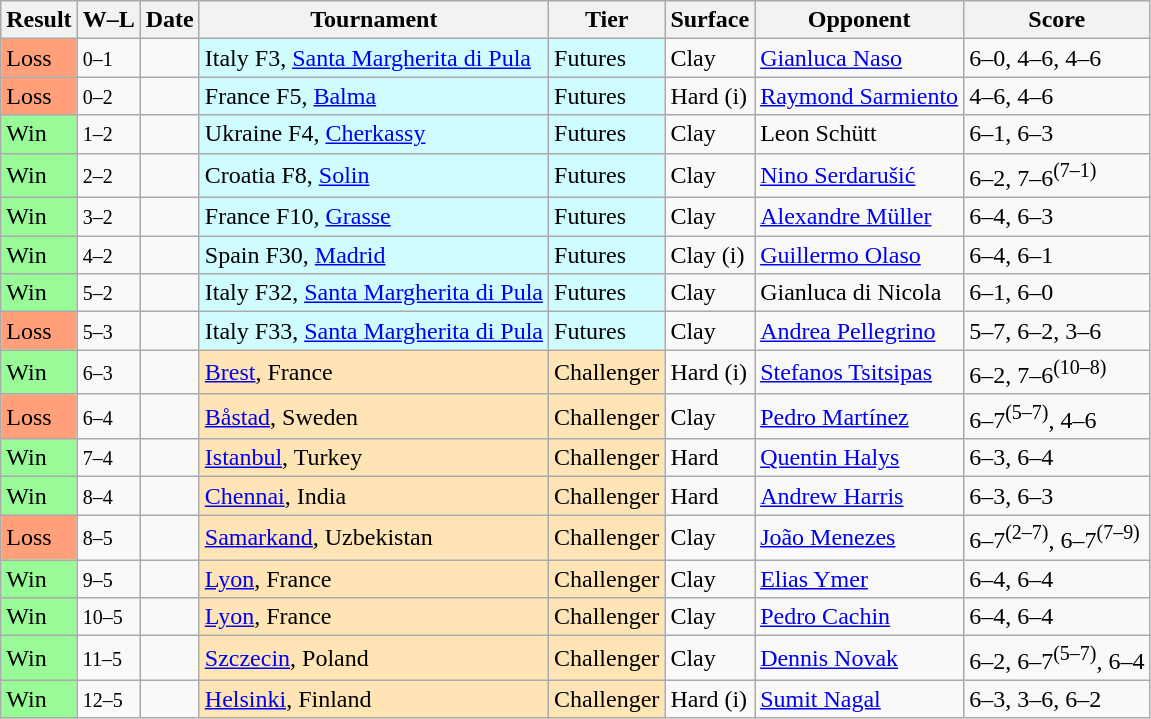<table class="sortable wikitable">
<tr>
<th>Result</th>
<th class="unsortable">W–L</th>
<th>Date</th>
<th>Tournament</th>
<th>Tier</th>
<th>Surface</th>
<th>Opponent</th>
<th class="unsortable">Score</th>
</tr>
<tr>
<td bgcolor=ffa07a>Loss</td>
<td><small>0–1</small></td>
<td></td>
<td style="background:#cffcff;">Italy F3, <a href='#'>Santa Margherita di Pula</a></td>
<td style="background:#cffcff;">Futures</td>
<td>Clay</td>
<td> <a href='#'>Gianluca Naso</a></td>
<td>6–0, 4–6, 4–6</td>
</tr>
<tr>
<td bgcolor=ffa07a>Loss</td>
<td><small>0–2</small></td>
<td></td>
<td style="background:#cffcff;">France F5, <a href='#'>Balma</a></td>
<td style="background:#cffcff;">Futures</td>
<td>Hard (i)</td>
<td> <a href='#'>Raymond Sarmiento</a></td>
<td>4–6, 4–6</td>
</tr>
<tr>
<td bgcolor=98fb98>Win</td>
<td><small>1–2</small></td>
<td></td>
<td style="background:#cffcff;">Ukraine F4, <a href='#'>Cherkassy</a></td>
<td style="background:#cffcff;">Futures</td>
<td>Clay</td>
<td> Leon Schütt</td>
<td>6–1, 6–3</td>
</tr>
<tr>
<td bgcolor=98fb98>Win</td>
<td><small>2–2</small></td>
<td></td>
<td style="background:#cffcff;">Croatia F8, <a href='#'>Solin</a></td>
<td style="background:#cffcff;">Futures</td>
<td>Clay</td>
<td> <a href='#'>Nino Serdarušić</a></td>
<td>6–2, 7–6<sup>(7–1)</sup></td>
</tr>
<tr>
<td bgcolor=98fb98>Win</td>
<td><small>3–2</small></td>
<td></td>
<td style="background:#cffcff;">France F10, <a href='#'>Grasse</a></td>
<td style="background:#cffcff;">Futures</td>
<td>Clay</td>
<td> <a href='#'>Alexandre Müller</a></td>
<td>6–4, 6–3</td>
</tr>
<tr>
<td bgcolor=98fb98>Win</td>
<td><small>4–2</small></td>
<td></td>
<td style="background:#cffcff;">Spain F30, <a href='#'>Madrid</a></td>
<td style="background:#cffcff;">Futures</td>
<td>Clay (i)</td>
<td> <a href='#'>Guillermo Olaso</a></td>
<td>6–4, 6–1</td>
</tr>
<tr>
<td bgcolor=98fb98>Win</td>
<td><small>5–2</small></td>
<td></td>
<td style="background:#cffcff;">Italy F32, <a href='#'>Santa Margherita di Pula</a></td>
<td style="background:#cffcff;">Futures</td>
<td>Clay</td>
<td> Gianluca di Nicola</td>
<td>6–1, 6–0</td>
</tr>
<tr>
<td bgcolor=ffa07a>Loss</td>
<td><small>5–3</small></td>
<td></td>
<td style="background:#cffcff;">Italy F33, <a href='#'>Santa Margherita di Pula</a></td>
<td style="background:#cffcff;">Futures</td>
<td>Clay</td>
<td> <a href='#'>Andrea Pellegrino</a></td>
<td>5–7, 6–2, 3–6</td>
</tr>
<tr>
<td bgcolor=98fb98>Win</td>
<td><small>6–3</small></td>
<td><a href='#'></a></td>
<td style="background:moccasin;"><a href='#'>Brest</a>, France</td>
<td style="background:moccasin;">Challenger</td>
<td>Hard (i)</td>
<td> <a href='#'>Stefanos Tsitsipas</a></td>
<td>6–2, 7–6<sup>(10–8)</sup></td>
</tr>
<tr>
<td bgcolor=ffa07a>Loss</td>
<td><small>6–4</small></td>
<td><a href='#'></a></td>
<td style="background:moccasin;"><a href='#'>Båstad</a>, Sweden</td>
<td style="background:moccasin;">Challenger</td>
<td>Clay</td>
<td> <a href='#'>Pedro Martínez</a></td>
<td>6–7<sup>(5–7)</sup>, 4–6</td>
</tr>
<tr>
<td bgcolor=98fb98>Win</td>
<td><small>7–4</small></td>
<td><a href='#'></a></td>
<td style="background:moccasin;"><a href='#'>Istanbul</a>, Turkey</td>
<td style="background:moccasin;">Challenger</td>
<td>Hard</td>
<td> <a href='#'>Quentin Halys</a></td>
<td>6–3, 6–4</td>
</tr>
<tr>
<td bgcolor=98fb98>Win</td>
<td><small>8–4</small></td>
<td><a href='#'></a></td>
<td style="background:moccasin;"><a href='#'>Chennai</a>, India</td>
<td style="background:moccasin;">Challenger</td>
<td>Hard</td>
<td> <a href='#'>Andrew Harris</a></td>
<td>6–3, 6–3</td>
</tr>
<tr>
<td bgcolor=ffa07a>Loss</td>
<td><small>8–5</small></td>
<td><a href='#'></a></td>
<td style="background:moccasin;"><a href='#'>Samarkand</a>, Uzbekistan</td>
<td style="background:moccasin;">Challenger</td>
<td>Clay</td>
<td> <a href='#'>João Menezes</a></td>
<td>6–7<sup>(2–7)</sup>, 6–7<sup>(7–9)</sup></td>
</tr>
<tr>
<td bgcolor=98fb98>Win</td>
<td><small>9–5</small></td>
<td><a href='#'></a></td>
<td style="background:moccasin;"><a href='#'>Lyon</a>, France</td>
<td style="background:moccasin;">Challenger</td>
<td>Clay</td>
<td> <a href='#'>Elias Ymer</a></td>
<td>6–4, 6–4</td>
</tr>
<tr>
<td bgcolor=98fb98>Win</td>
<td><small>10–5</small></td>
<td><a href='#'></a></td>
<td style="background:moccasin;"><a href='#'>Lyon</a>, France</td>
<td style="background:moccasin;">Challenger</td>
<td>Clay</td>
<td> <a href='#'>Pedro Cachin</a></td>
<td>6–4, 6–4</td>
</tr>
<tr>
<td bgcolor=98fb98>Win</td>
<td><small>11–5</small></td>
<td><a href='#'></a></td>
<td style="background:moccasin;"><a href='#'>Szczecin</a>, Poland</td>
<td style="background:moccasin;">Challenger</td>
<td>Clay</td>
<td> <a href='#'>Dennis Novak</a></td>
<td>6–2, 6–7<sup>(5–7)</sup>, 6–4</td>
</tr>
<tr>
<td bgcolor=98fb98>Win</td>
<td><small>12–5</small></td>
<td><a href='#'></a></td>
<td style="background:moccasin;"><a href='#'>Helsinki</a>, Finland</td>
<td style="background:moccasin;">Challenger</td>
<td>Hard (i)</td>
<td> <a href='#'>Sumit Nagal</a></td>
<td>6–3, 3–6, 6–2</td>
</tr>
</table>
